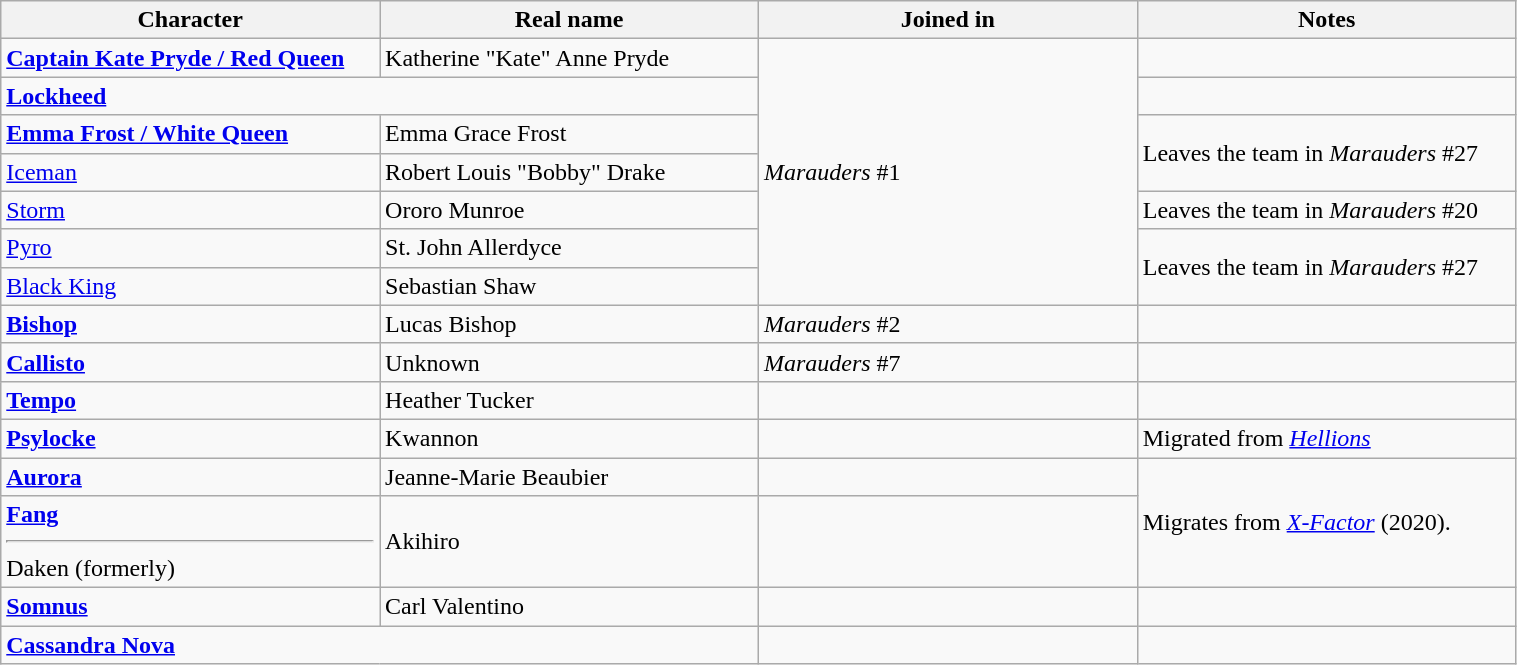<table class="wikitable" style="width:80%;">
<tr>
<th style="width:20%;">Character</th>
<th style="width:20%;">Real name</th>
<th style="width:20%;">Joined in</th>
<th style="width:20%;">Notes</th>
</tr>
<tr>
<td><strong><a href='#'>Captain Kate Pryde / Red Queen</a></strong></td>
<td>Katherine "Kate" Anne Pryde</td>
<td rowspan="7"><em>Marauders</em> #1</td>
<td></td>
</tr>
<tr>
<td colspan="2"><strong><a href='#'>Lockheed</a></strong></td>
<td></td>
</tr>
<tr>
<td><strong><a href='#'>Emma Frost / White Queen</a></strong></td>
<td>Emma Grace Frost</td>
<td rowspan="2">Leaves the team in <em>Marauders</em> #27</td>
</tr>
<tr>
<td><a href='#'>Iceman</a></td>
<td>Robert Louis "Bobby" Drake</td>
</tr>
<tr>
<td><a href='#'>Storm</a></td>
<td>Ororo Munroe</td>
<td>Leaves the team in <em>Marauders</em> #20</td>
</tr>
<tr>
<td><a href='#'>Pyro</a></td>
<td>St. John Allerdyce</td>
<td rowspan="2">Leaves the team in <em>Marauders</em> #27</td>
</tr>
<tr>
<td><a href='#'>Black King</a></td>
<td>Sebastian Shaw</td>
</tr>
<tr>
<td><strong><a href='#'>Bishop</a></strong></td>
<td>Lucas Bishop</td>
<td><em>Marauders</em> #2</td>
<td></td>
</tr>
<tr>
<td><strong><a href='#'>Callisto</a></strong></td>
<td>Unknown</td>
<td><em>Marauders</em> #7</td>
<td></td>
</tr>
<tr>
<td><strong><a href='#'>Tempo</a></strong></td>
<td>Heather Tucker</td>
<td></td>
<td></td>
</tr>
<tr>
<td><strong><a href='#'>Psylocke</a></strong></td>
<td>Kwannon</td>
<td></td>
<td>Migrated from <em><a href='#'>Hellions</a></em></td>
</tr>
<tr>
<td><strong><a href='#'>Aurora</a></strong></td>
<td>Jeanne-Marie Beaubier</td>
<td></td>
<td rowspan="2">Migrates from <em><a href='#'>X-Factor</a></em> (2020).</td>
</tr>
<tr>
<td><strong><a href='#'>Fang</a></strong><hr>Daken (formerly)</td>
<td>Akihiro</td>
<td></td>
</tr>
<tr>
<td><strong><a href='#'>Somnus</a></strong></td>
<td>Carl Valentino</td>
<td></td>
<td></td>
</tr>
<tr>
<td colspan="2"><strong><a href='#'>Cassandra Nova</a></strong></td>
<td></td>
<td></td>
</tr>
</table>
